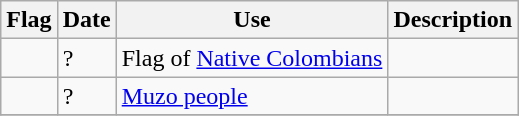<table class="wikitable sortable">
<tr>
<th class="unsortable">Flag</th>
<th>Date</th>
<th class="unsortable">Use</th>
<th class="unsortable">Description</th>
</tr>
<tr>
<td></td>
<td>?</td>
<td>Flag of <a href='#'>Native Colombians</a></td>
<td></td>
</tr>
<tr>
<td></td>
<td>?</td>
<td><a href='#'>Muzo people</a></td>
<td></td>
</tr>
<tr>
</tr>
</table>
